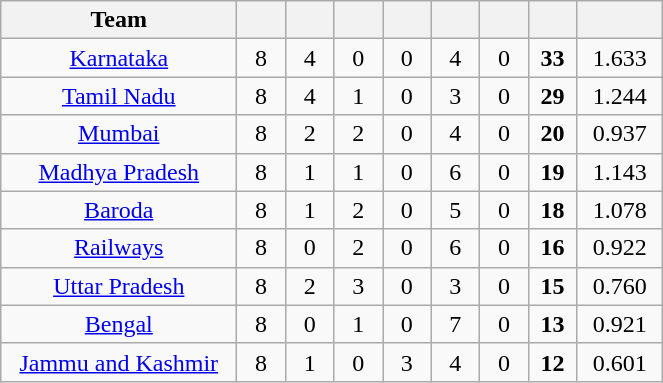<table class="wikitable" style="text-align: center">
<tr>
<th style="width:150px">Team</th>
<th style="width:25px"></th>
<th style="width:25px"></th>
<th style="width:25px"></th>
<th style="width:25px"></th>
<th style="width:25px"></th>
<th style="width:25px"></th>
<th style="width:25px"></th>
<th style="width:50px"></th>
</tr>
<tr -bgcolor="#ccffcc">
<td><a href='#'>Karnataka</a></td>
<td>8</td>
<td>4</td>
<td>0</td>
<td>0</td>
<td>4</td>
<td>0</td>
<td><strong>33</strong></td>
<td>1.633</td>
</tr>
<tr -bgcolor="#ccffcc">
<td><a href='#'>Tamil Nadu</a></td>
<td>8</td>
<td>4</td>
<td>1</td>
<td>0</td>
<td>3</td>
<td>0</td>
<td><strong>29</strong></td>
<td>1.244</td>
</tr>
<tr -bgcolor="#ccffcc">
<td><a href='#'>Mumbai</a></td>
<td>8</td>
<td>2</td>
<td>2</td>
<td>0</td>
<td>4</td>
<td>0</td>
<td><strong>20</strong></td>
<td>0.937</td>
</tr>
<tr>
<td><a href='#'>Madhya Pradesh</a></td>
<td>8</td>
<td>1</td>
<td>1</td>
<td>0</td>
<td>6</td>
<td>0</td>
<td><strong>19</strong></td>
<td>1.143</td>
</tr>
<tr>
<td><a href='#'>Baroda</a></td>
<td>8</td>
<td>1</td>
<td>2</td>
<td>0</td>
<td>5</td>
<td>0</td>
<td><strong>18</strong></td>
<td>1.078</td>
</tr>
<tr>
<td><a href='#'>Railways</a></td>
<td>8</td>
<td>0</td>
<td>2</td>
<td>0</td>
<td>6</td>
<td>0</td>
<td><strong>16</strong></td>
<td>0.922</td>
</tr>
<tr>
<td><a href='#'>Uttar Pradesh</a></td>
<td>8</td>
<td>2</td>
<td>3</td>
<td>0</td>
<td>3</td>
<td>0</td>
<td><strong>15</strong></td>
<td>0.760</td>
</tr>
<tr>
<td><a href='#'>Bengal</a></td>
<td>8</td>
<td>0</td>
<td>1</td>
<td>0</td>
<td>7</td>
<td>0</td>
<td><strong>13</strong></td>
<td>0.921</td>
</tr>
<tr -bgcolor="#ffcccc">
<td><a href='#'>Jammu and Kashmir</a></td>
<td>8</td>
<td>1</td>
<td>0</td>
<td>3</td>
<td>4</td>
<td>0</td>
<td><strong>12</strong></td>
<td>0.601</td>
</tr>
</table>
